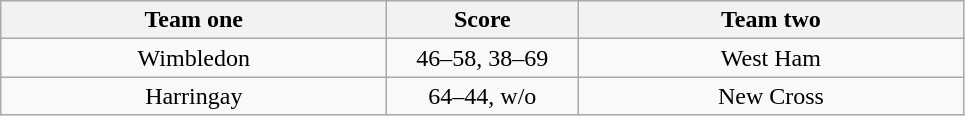<table class="wikitable" style="text-align: center">
<tr>
<th width=250>Team one</th>
<th width=120>Score</th>
<th width=250>Team two</th>
</tr>
<tr>
<td>Wimbledon</td>
<td>46–58, 38–69</td>
<td>West Ham</td>
</tr>
<tr>
<td>Harringay</td>
<td>64–44, w/o</td>
<td>New Cross</td>
</tr>
</table>
